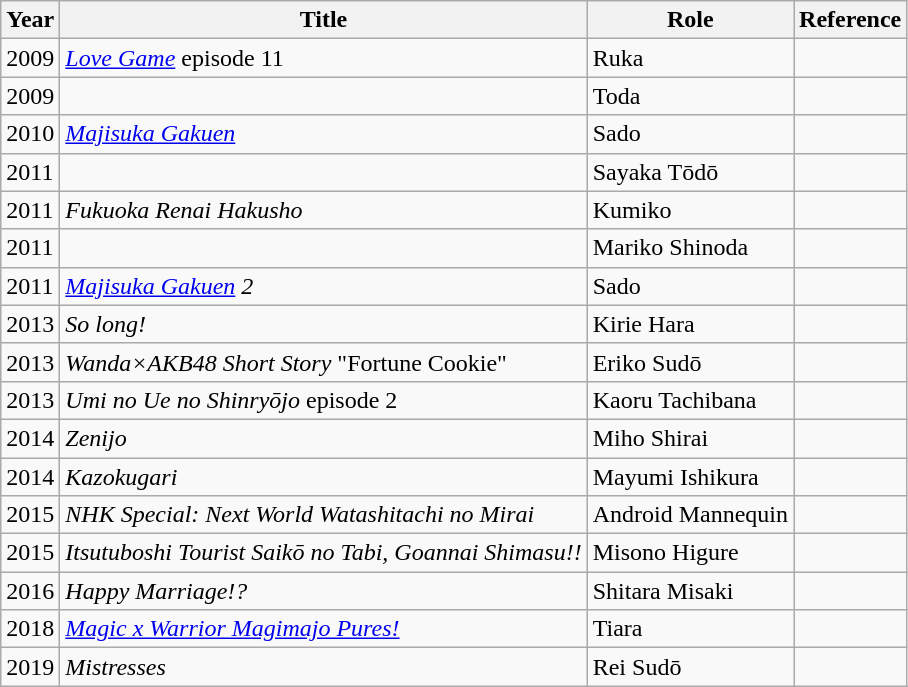<table class="wikitable">
<tr>
<th>Year</th>
<th>Title</th>
<th>Role</th>
<th>Reference</th>
</tr>
<tr>
<td>2009</td>
<td><em><a href='#'>Love Game</a></em> episode 11</td>
<td>Ruka</td>
<td></td>
</tr>
<tr>
<td>2009</td>
<td></td>
<td>Toda</td>
<td></td>
</tr>
<tr>
<td>2010</td>
<td><em><a href='#'>Majisuka Gakuen</a></em></td>
<td>Sado</td>
<td></td>
</tr>
<tr>
<td>2011</td>
<td></td>
<td>Sayaka Tōdō</td>
<td></td>
</tr>
<tr>
<td>2011</td>
<td><em>Fukuoka Renai Hakusho</em></td>
<td>Kumiko</td>
<td></td>
</tr>
<tr>
<td>2011</td>
<td></td>
<td>Mariko Shinoda</td>
<td></td>
</tr>
<tr>
<td>2011</td>
<td><em><a href='#'>Majisuka Gakuen</a> 2</em></td>
<td>Sado</td>
<td></td>
</tr>
<tr>
<td>2013</td>
<td><em>So long!</em></td>
<td>Kirie Hara</td>
<td></td>
</tr>
<tr>
<td>2013</td>
<td><em>Wanda×AKB48 Short Story</em> "Fortune Cookie"</td>
<td>Eriko Sudō</td>
<td></td>
</tr>
<tr>
<td>2013</td>
<td><em>Umi no Ue no Shinryōjo</em> episode 2</td>
<td>Kaoru Tachibana</td>
<td></td>
</tr>
<tr>
<td>2014</td>
<td><em>Zenijo</em></td>
<td>Miho Shirai</td>
<td></td>
</tr>
<tr>
<td>2014</td>
<td><em>Kazokugari</em></td>
<td>Mayumi Ishikura</td>
<td></td>
</tr>
<tr>
<td>2015</td>
<td><em>NHK Special: Next World Watashitachi no Mirai</em></td>
<td>Android Mannequin</td>
<td></td>
</tr>
<tr>
<td>2015</td>
<td><em>Itsutuboshi Tourist Saikō no Tabi, Goannai Shimasu!!</em></td>
<td>Misono Higure</td>
<td></td>
</tr>
<tr>
<td>2016</td>
<td><em>Happy Marriage!?</em></td>
<td>Shitara Misaki</td>
<td></td>
</tr>
<tr>
<td>2018</td>
<td><em><a href='#'>Magic x Warrior Magimajo Pures!</a></em></td>
<td>Tiara</td>
<td></td>
</tr>
<tr>
<td>2019</td>
<td><em>Mistresses</em></td>
<td>Rei Sudō</td>
<td></td>
</tr>
</table>
